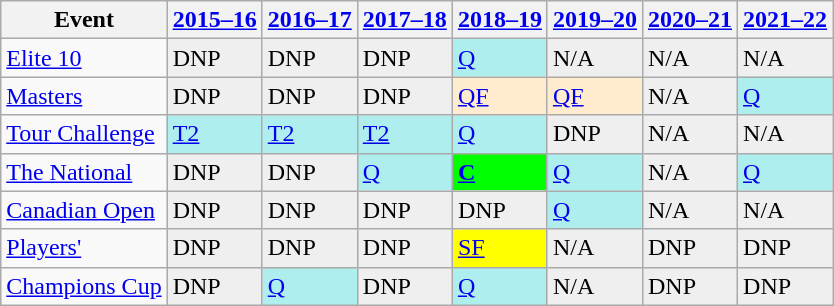<table class="wikitable" border="1">
<tr>
<th>Event</th>
<th><a href='#'>2015–16</a></th>
<th><a href='#'>2016–17</a></th>
<th><a href='#'>2017–18</a></th>
<th><a href='#'>2018–19</a></th>
<th><a href='#'>2019–20</a></th>
<th><a href='#'>2020–21</a></th>
<th><a href='#'>2021–22</a></th>
</tr>
<tr>
<td><a href='#'>Elite 10</a></td>
<td style="background:#EFEFEF;">DNP</td>
<td style="background:#EFEFEF;">DNP</td>
<td style="background:#EFEFEF;">DNP</td>
<td style="background:#afeeee;"><a href='#'>Q</a></td>
<td style="background:#EFEFEF;">N/A</td>
<td style="background:#EFEFEF;">N/A</td>
<td style="background:#EFEFEF;">N/A</td>
</tr>
<tr>
<td><a href='#'>Masters</a></td>
<td style="background:#EFEFEF;">DNP</td>
<td style="background:#EFEFEF;">DNP</td>
<td style="background:#EFEFEF;">DNP</td>
<td style="background:#ffebcd;"><a href='#'>QF</a></td>
<td style="background:#ffebcd;"><a href='#'>QF</a></td>
<td style="background:#EFEFEF;">N/A</td>
<td style="background:#afeeee;"><a href='#'>Q</a></td>
</tr>
<tr>
<td><a href='#'>Tour Challenge</a></td>
<td style="background:#afeeee;"><a href='#'>T2</a></td>
<td style="background:#afeeee;"><a href='#'>T2</a></td>
<td style="background:#afeeee;"><a href='#'>T2</a></td>
<td style="background:#afeeee;"><a href='#'>Q</a></td>
<td style="background:#EFEFEF;">DNP</td>
<td style="background:#EFEFEF;">N/A</td>
<td style="background:#EFEFEF;">N/A</td>
</tr>
<tr>
<td><a href='#'>The National</a></td>
<td style="background:#EFEFEF;">DNP</td>
<td style="background:#EFEFEF;">DNP</td>
<td style="background:#afeeee;"><a href='#'>Q</a></td>
<td style="background:#0f0;"><strong><a href='#'>C</a></strong></td>
<td style="background:#afeeee;"><a href='#'>Q</a></td>
<td style="background:#EFEFEF;">N/A</td>
<td style="background:#afeeee;"><a href='#'>Q</a></td>
</tr>
<tr>
<td><a href='#'>Canadian Open</a></td>
<td style="background:#EFEFEF;">DNP</td>
<td style="background:#EFEFEF;">DNP</td>
<td style="background:#EFEFEF;">DNP</td>
<td style="background:#EFEFEF;">DNP</td>
<td style="background:#afeeee;"><a href='#'>Q</a></td>
<td style="background:#EFEFEF;">N/A</td>
<td style="background:#EFEFEF;">N/A</td>
</tr>
<tr>
<td><a href='#'>Players'</a></td>
<td style="background:#EFEFEF;">DNP</td>
<td style="background:#EFEFEF;">DNP</td>
<td style="background:#EFEFEF;">DNP</td>
<td style="background:yellow;"><a href='#'>SF</a></td>
<td style="background:#EFEFEF;">N/A</td>
<td style="background:#EFEFEF;">DNP</td>
<td style="background:#EFEFEF;">DNP</td>
</tr>
<tr>
<td><a href='#'>Champions Cup</a></td>
<td style="background:#EFEFEF;">DNP</td>
<td style="background:#afeeee;"><a href='#'>Q</a></td>
<td style="background:#EFEFEF;">DNP</td>
<td style="background:#afeeee;"><a href='#'>Q</a></td>
<td style="background:#EFEFEF;">N/A</td>
<td style="background:#EFEFEF;">DNP</td>
<td style="background:#EFEFEF;">DNP</td>
</tr>
</table>
